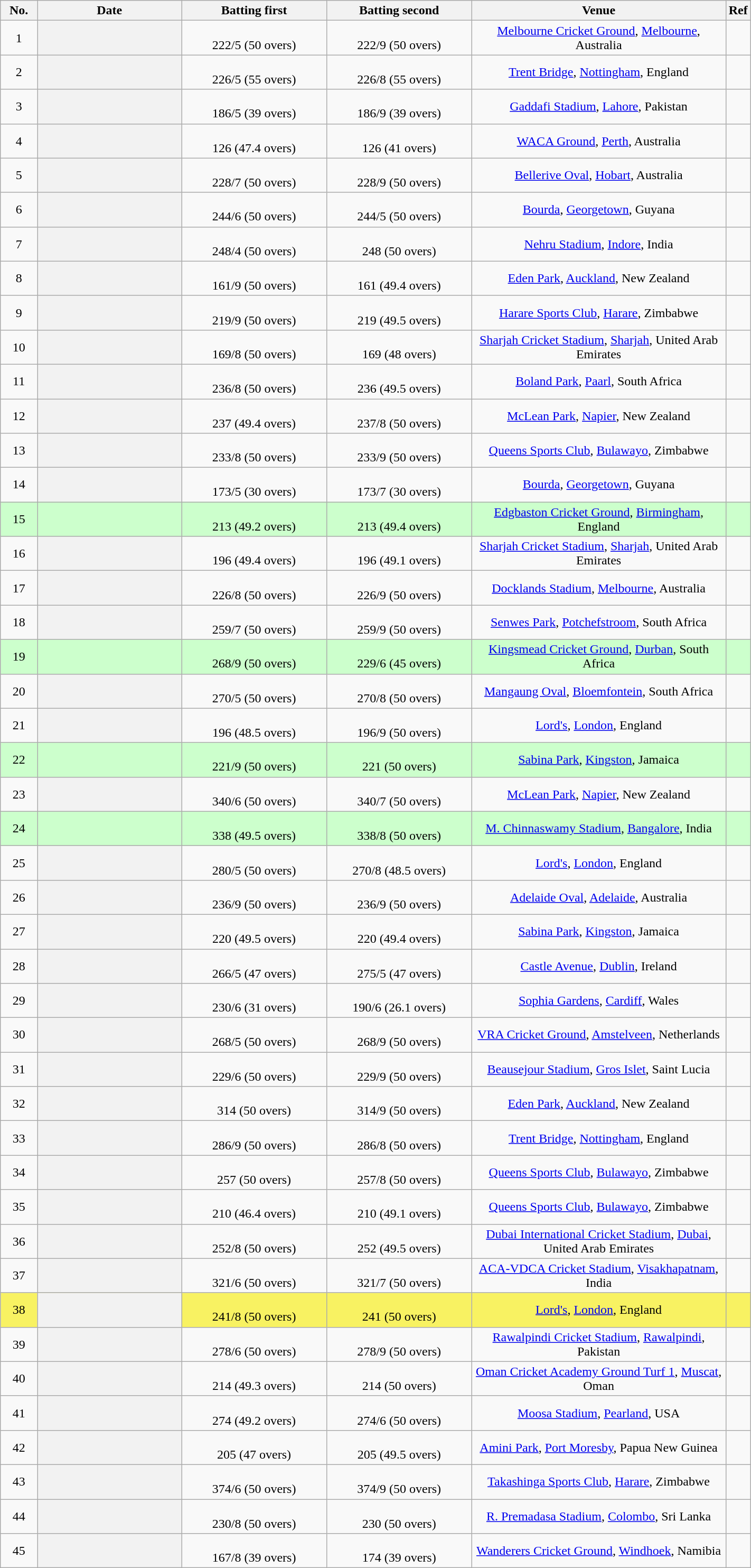<table class="wikitable plainrowheaders sortable" style="text-align: center;" width="75%">
<tr>
<th width="5%">No.</th>
<th width="20%">Date</th>
<th width="20%">Batting first</th>
<th width="20%">Batting second</th>
<th width="45%">Venue</th>
<th width="5%" class="unsortable">Ref</th>
</tr>
<tr>
<td>1</td>
<th scope=row></th>
<td><br>222/5 (50 overs)</td>
<td><br>222/9 (50 overs)</td>
<td><a href='#'>Melbourne Cricket Ground</a>, <a href='#'>Melbourne</a>, Australia</td>
<td></td>
</tr>
<tr>
<td>2</td>
<th scope=row></th>
<td><br>226/5 (55 overs)</td>
<td><br>226/8 (55 overs)</td>
<td><a href='#'>Trent Bridge</a>, <a href='#'>Nottingham</a>, England</td>
<td></td>
</tr>
<tr>
<td>3</td>
<th scope=row></th>
<td><br>186/5 (39 overs)</td>
<td><br>186/9 (39 overs)</td>
<td><a href='#'>Gaddafi Stadium</a>, <a href='#'>Lahore</a>, Pakistan</td>
<td></td>
</tr>
<tr>
<td>4</td>
<th scope=row></th>
<td><br>126 (47.4 overs)</td>
<td><br>126 (41 overs)</td>
<td><a href='#'>WACA Ground</a>, <a href='#'>Perth</a>, Australia</td>
<td></td>
</tr>
<tr>
<td>5</td>
<th scope=row></th>
<td><br>228/7 (50 overs)</td>
<td><br>228/9 (50 overs)</td>
<td><a href='#'>Bellerive Oval</a>, <a href='#'>Hobart</a>, Australia</td>
<td></td>
</tr>
<tr>
<td>6</td>
<th scope=row></th>
<td><br>244/6 (50 overs)</td>
<td><br>244/5 (50 overs)</td>
<td><a href='#'>Bourda</a>, <a href='#'>Georgetown</a>, Guyana</td>
<td></td>
</tr>
<tr>
<td>7</td>
<th scope=row></th>
<td><br>248/4 (50 overs)</td>
<td><br>248 (50 overs)</td>
<td><a href='#'>Nehru Stadium</a>, <a href='#'>Indore</a>, India</td>
<td></td>
</tr>
<tr>
<td>8</td>
<th scope=row></th>
<td><br>161/9 (50 overs)</td>
<td><br>161 (49.4 overs)</td>
<td><a href='#'>Eden Park</a>, <a href='#'>Auckland</a>, New Zealand</td>
<td></td>
</tr>
<tr>
<td>9</td>
<th scope=row></th>
<td><br>219/9 (50 overs)</td>
<td><br>219 (49.5 overs)</td>
<td><a href='#'>Harare Sports Club</a>, <a href='#'>Harare</a>, Zimbabwe</td>
<td></td>
</tr>
<tr>
<td>10</td>
<th scope=row></th>
<td><br>169/8 (50 overs)</td>
<td><br>169 (48 overs)</td>
<td><a href='#'>Sharjah Cricket Stadium</a>, <a href='#'>Sharjah</a>, United Arab Emirates</td>
<td></td>
</tr>
<tr>
<td>11</td>
<th scope=row></th>
<td><br>236/8 (50 overs)</td>
<td><br>236 (49.5 overs)</td>
<td><a href='#'>Boland Park</a>, <a href='#'>Paarl</a>, South Africa</td>
<td></td>
</tr>
<tr>
<td>12</td>
<th scope=row></th>
<td><br>237 (49.4 overs)</td>
<td><br>237/8 (50 overs)</td>
<td><a href='#'>McLean Park</a>, <a href='#'>Napier</a>, New Zealand</td>
<td></td>
</tr>
<tr>
<td>13</td>
<th scope=row></th>
<td><br>233/8 (50 overs)</td>
<td><br>233/9 (50 overs)</td>
<td><a href='#'>Queens Sports Club</a>, <a href='#'>Bulawayo</a>, Zimbabwe</td>
<td></td>
</tr>
<tr>
<td>14</td>
<th scope=row></th>
<td><br>173/5 (30 overs)</td>
<td><br>173/7 (30 overs)</td>
<td><a href='#'>Bourda</a>, <a href='#'>Georgetown</a>, Guyana</td>
<td></td>
</tr>
<tr style="background: #ccffcc">
<td>15</td>
<th scope=row style="background:#ccffcc;"> </th>
<td><br>213 (49.2 overs)</td>
<td><br>213 (49.4 overs)</td>
<td><a href='#'>Edgbaston Cricket Ground</a>, <a href='#'>Birmingham</a>, England</td>
<td></td>
</tr>
<tr>
<td>16</td>
<th scope=row></th>
<td><br>196 (49.4 overs)</td>
<td><br>196 (49.1 overs)</td>
<td><a href='#'>Sharjah Cricket Stadium</a>, <a href='#'>Sharjah</a>, United Arab Emirates</td>
<td></td>
</tr>
<tr>
<td>17</td>
<th scope=row></th>
<td><br>226/8 (50 overs)</td>
<td><br>226/9 (50 overs)</td>
<td><a href='#'>Docklands Stadium</a>, <a href='#'>Melbourne</a>, Australia</td>
<td></td>
</tr>
<tr>
<td>18</td>
<th scope=row></th>
<td><br>259/7 (50 overs)</td>
<td><br>259/9 (50 overs)</td>
<td><a href='#'>Senwes Park</a>, <a href='#'>Potchefstroom</a>, South Africa</td>
<td></td>
</tr>
<tr style="background: #ccffcc">
<td>19</td>
<th scope=row style="background:#ccffcc;">  </th>
<td><br>268/9 (50 overs)</td>
<td><br>229/6 (45 overs)</td>
<td><a href='#'>Kingsmead Cricket Ground</a>, <a href='#'>Durban</a>, South Africa</td>
<td></td>
</tr>
<tr>
<td>20</td>
<th scope=row></th>
<td><br>270/5 (50 overs)</td>
<td><br>270/8 (50 overs)</td>
<td><a href='#'>Mangaung Oval</a>, <a href='#'>Bloemfontein</a>, South Africa</td>
<td></td>
</tr>
<tr>
<td>21</td>
<th scope=row></th>
<td><br>196 (48.5 overs)</td>
<td><br>196/9 (50 overs)</td>
<td><a href='#'>Lord's</a>, <a href='#'>London</a>, England</td>
<td></td>
</tr>
<tr style="background: #ccffcc">
<td>22</td>
<th scope=row style="background:#ccffcc;"> </th>
<td><br>221/9 (50 overs)</td>
<td><br>221 (50 overs)</td>
<td><a href='#'>Sabina Park</a>, <a href='#'>Kingston</a>, Jamaica</td>
<td></td>
</tr>
<tr>
<td>23</td>
<th scope=row></th>
<td><br>340/6 (50 overs)</td>
<td><br>340/7 (50 overs)</td>
<td><a href='#'>McLean Park</a>, <a href='#'>Napier</a>, New Zealand</td>
<td></td>
</tr>
<tr style="background: #ccffcc">
<td>24</td>
<th scope=row style="background:#ccffcc;"> </th>
<td><br>338 (49.5 overs)</td>
<td><br>338/8 (50 overs)</td>
<td><a href='#'>M. Chinnaswamy Stadium</a>, <a href='#'>Bangalore</a>, India</td>
<td></td>
</tr>
<tr>
<td>25</td>
<th scope=row></th>
<td><br>280/5 (50 overs)</td>
<td><br>270/8 (48.5 overs)</td>
<td><a href='#'>Lord's</a>, <a href='#'>London</a>, England</td>
<td></td>
</tr>
<tr>
<td>26</td>
<th scope=row></th>
<td><br>236/9 (50 overs)</td>
<td><br>236/9 (50 overs)</td>
<td><a href='#'>Adelaide Oval</a>, <a href='#'>Adelaide</a>, Australia</td>
<td></td>
</tr>
<tr>
<td>27</td>
<th scope=row></th>
<td><br>220 (49.5 overs)</td>
<td><br>220 (49.4 overs)</td>
<td><a href='#'>Sabina Park</a>, <a href='#'>Kingston</a>, Jamaica</td>
<td></td>
</tr>
<tr>
<td>28</td>
<th scope=row></th>
<td><br>266/5 (47 overs)</td>
<td><br>275/5 (47 overs)</td>
<td><a href='#'>Castle Avenue</a>, <a href='#'>Dublin</a>, Ireland</td>
<td></td>
</tr>
<tr>
<td>29</td>
<th scope=row></th>
<td><br>230/6 (31 overs)</td>
<td><br>190/6 (26.1 overs)</td>
<td><a href='#'>Sophia Gardens</a>, <a href='#'>Cardiff</a>, Wales</td>
<td></td>
</tr>
<tr>
<td>30</td>
<th scope=row></th>
<td><br>268/5 (50 overs)</td>
<td><br>268/9 (50 overs)</td>
<td><a href='#'>VRA Cricket Ground</a>, <a href='#'>Amstelveen</a>, Netherlands</td>
<td></td>
</tr>
<tr>
<td>31</td>
<th scope=row></th>
<td><br>229/6 (50 overs)</td>
<td><br>229/9 (50 overs)</td>
<td><a href='#'>Beausejour Stadium</a>, <a href='#'>Gros Islet</a>, Saint Lucia</td>
<td></td>
</tr>
<tr>
<td>32</td>
<th scope=row></th>
<td><br>314 (50 overs)</td>
<td><br>314/9 (50 overs)</td>
<td><a href='#'>Eden Park</a>, <a href='#'>Auckland</a>, New Zealand</td>
<td></td>
</tr>
<tr>
<td>33</td>
<th scope=row></th>
<td><br>286/9 (50 overs)</td>
<td><br>286/8 (50 overs)</td>
<td><a href='#'>Trent Bridge</a>, <a href='#'>Nottingham</a>, England</td>
<td></td>
</tr>
<tr>
<td>34</td>
<th scope=row></th>
<td><br>257 (50 overs)</td>
<td><br>257/8 (50 overs)</td>
<td><a href='#'>Queens Sports Club</a>, <a href='#'>Bulawayo</a>, Zimbabwe</td>
<td></td>
</tr>
<tr>
<td>35</td>
<th scope=row></th>
<td><br>210 (46.4 overs)</td>
<td><br>210 (49.1 overs)</td>
<td><a href='#'>Queens Sports Club</a>, <a href='#'>Bulawayo</a>, Zimbabwe</td>
<td></td>
</tr>
<tr>
<td>36</td>
<th scope=row></th>
<td><br>252/8 (50 overs)</td>
<td><br>252 (49.5 overs)</td>
<td><a href='#'>Dubai International Cricket Stadium</a>, <a href='#'>Dubai</a>, United Arab Emirates</td>
<td></td>
</tr>
<tr>
<td>37</td>
<th scope=row></th>
<td> <br> 321/6 (50 overs)</td>
<td> <br> 321/7 (50 overs)</td>
<td><a href='#'>ACA-VDCA Cricket Stadium</a>, <a href='#'>Visakhapatnam</a>, India</td>
<td></td>
</tr>
<tr style="background-color:#F8F262"|>
<td>38</td>
<th scope=row> </th>
<td><br>241/8 (50 overs)</td>
<td><br>241 (50 overs)</td>
<td><a href='#'>Lord's</a>, <a href='#'>London</a>, England</td>
<td></td>
</tr>
<tr>
<td>39</td>
<th scope=row></th>
<td><br>278/6 (50 overs)</td>
<td><br>278/9 (50 overs)</td>
<td><a href='#'>Rawalpindi Cricket Stadium</a>, <a href='#'>Rawalpindi</a>, Pakistan</td>
<td></td>
</tr>
<tr>
<td>40</td>
<th scope=row></th>
<td><br>214 (49.3 overs)</td>
<td><br>214 (50 overs)</td>
<td><a href='#'>Oman Cricket Academy Ground Turf 1</a>, <a href='#'>Muscat</a>, Oman</td>
<td></td>
</tr>
<tr>
<td>41</td>
<th scope=row></th>
<td><br>274 (49.2 overs)</td>
<td><br>274/6 (50 overs)</td>
<td><a href='#'>Moosa Stadium</a>, <a href='#'>Pearland</a>, USA</td>
<td></td>
</tr>
<tr>
<td>42</td>
<th scope=row></th>
<td><br>205 (47 overs)</td>
<td><br>205 (49.5 overs)</td>
<td><a href='#'>Amini Park</a>, <a href='#'>Port Moresby</a>, Papua New Guinea</td>
<td></td>
</tr>
<tr>
<td>43</td>
<th scope=row></th>
<td><br>374/6 (50 overs)</td>
<td><br>374/9 (50 overs)</td>
<td><a href='#'>Takashinga Sports Club</a>, <a href='#'>Harare</a>, Zimbabwe</td>
<td></td>
</tr>
<tr>
<td>44</td>
<th scope=row></th>
<td><br>230/8 (50 overs)</td>
<td><br>230 (50 overs)</td>
<td><a href='#'>R. Premadasa Stadium</a>, <a href='#'>Colombo</a>, Sri Lanka</td>
<td></td>
</tr>
<tr>
<td>45</td>
<th scope=row></th>
<td><br>167/8 (39 overs)</td>
<td><br>174 (39 overs)</td>
<td><a href='#'>Wanderers Cricket Ground</a>, <a href='#'>Windhoek</a>, Namibia</td>
<td></td>
</tr>
</table>
